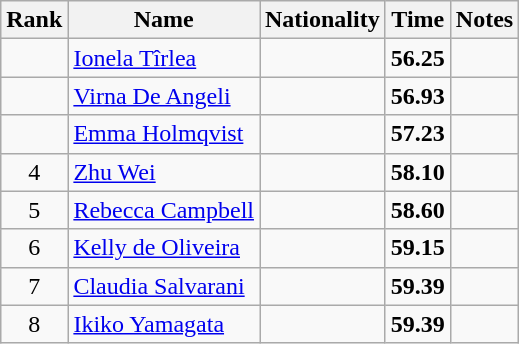<table class="wikitable sortable" style="text-align:center">
<tr>
<th>Rank</th>
<th>Name</th>
<th>Nationality</th>
<th>Time</th>
<th>Notes</th>
</tr>
<tr>
<td></td>
<td align=left><a href='#'>Ionela Tîrlea</a></td>
<td align=left></td>
<td><strong>56.25</strong></td>
<td></td>
</tr>
<tr>
<td></td>
<td align=left><a href='#'>Virna De Angeli</a></td>
<td align=left></td>
<td><strong>56.93</strong></td>
<td></td>
</tr>
<tr>
<td></td>
<td align=left><a href='#'>Emma Holmqvist</a></td>
<td align=left></td>
<td><strong>57.23</strong></td>
<td></td>
</tr>
<tr>
<td>4</td>
<td align=left><a href='#'>Zhu Wei</a></td>
<td align=left></td>
<td><strong>58.10</strong></td>
<td></td>
</tr>
<tr>
<td>5</td>
<td align=left><a href='#'>Rebecca Campbell</a></td>
<td align=left></td>
<td><strong>58.60</strong></td>
<td></td>
</tr>
<tr>
<td>6</td>
<td align=left><a href='#'>Kelly de Oliveira</a></td>
<td align=left></td>
<td><strong>59.15</strong></td>
<td></td>
</tr>
<tr>
<td>7</td>
<td align=left><a href='#'>Claudia Salvarani</a></td>
<td align=left></td>
<td><strong>59.39</strong></td>
<td></td>
</tr>
<tr>
<td>8</td>
<td align=left><a href='#'>Ikiko Yamagata</a></td>
<td align=left></td>
<td><strong>59.39</strong></td>
<td></td>
</tr>
</table>
